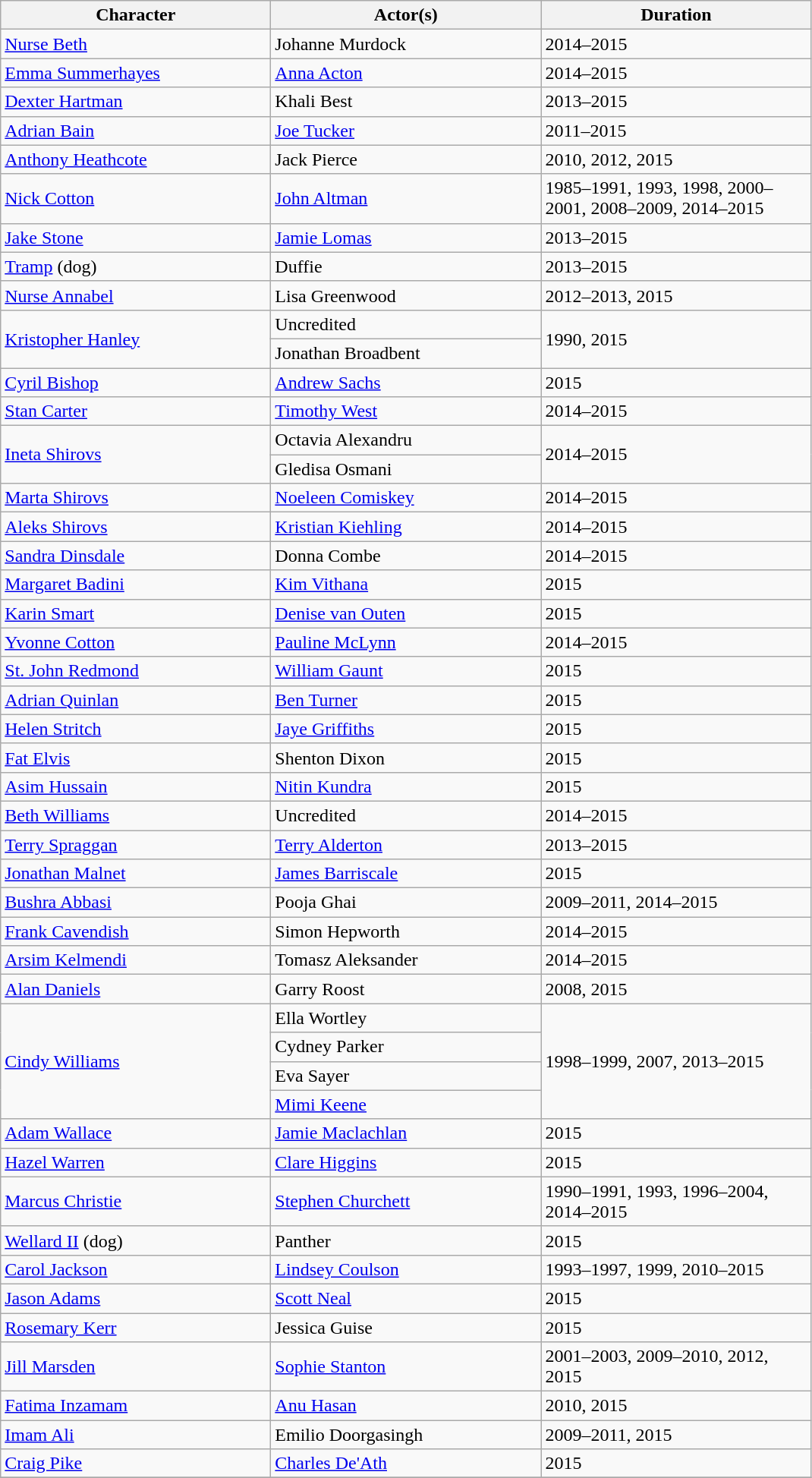<table class="wikitable">
<tr>
<th scope="col" width="230">Character</th>
<th scope="col" width="230">Actor(s)</th>
<th scope="col" width="230">Duration</th>
</tr>
<tr>
<td><a href='#'>Nurse Beth</a></td>
<td>Johanne Murdock</td>
<td>2014–2015</td>
</tr>
<tr>
<td><a href='#'>Emma Summerhayes</a></td>
<td><a href='#'>Anna Acton</a></td>
<td>2014–2015</td>
</tr>
<tr>
<td><a href='#'>Dexter Hartman</a></td>
<td>Khali Best</td>
<td>2013–2015</td>
</tr>
<tr>
<td><a href='#'>Adrian Bain</a></td>
<td><a href='#'>Joe Tucker</a></td>
<td>2011–2015</td>
</tr>
<tr>
<td><a href='#'>Anthony Heathcote</a></td>
<td>Jack Pierce</td>
<td>2010, 2012, 2015</td>
</tr>
<tr>
<td><a href='#'>Nick Cotton</a></td>
<td><a href='#'>John Altman</a></td>
<td>1985–1991, 1993, 1998, 2000–2001, 2008–2009, 2014–2015</td>
</tr>
<tr>
<td><a href='#'>Jake Stone</a></td>
<td><a href='#'>Jamie Lomas</a></td>
<td>2013–2015</td>
</tr>
<tr>
<td><a href='#'>Tramp</a> (dog)</td>
<td>Duffie</td>
<td>2013–2015</td>
</tr>
<tr>
<td><a href='#'>Nurse Annabel</a></td>
<td>Lisa Greenwood</td>
<td>2012–2013, 2015</td>
</tr>
<tr>
<td rowspan="2"><a href='#'>Kristopher Hanley</a></td>
<td>Uncredited</td>
<td rowspan="2">1990, 2015</td>
</tr>
<tr>
<td>Jonathan Broadbent</td>
</tr>
<tr>
<td><a href='#'>Cyril Bishop</a></td>
<td><a href='#'>Andrew Sachs</a></td>
<td>2015</td>
</tr>
<tr>
<td><a href='#'>Stan Carter</a></td>
<td><a href='#'>Timothy West</a></td>
<td>2014–2015</td>
</tr>
<tr>
<td rowspan="2"><a href='#'>Ineta Shirovs</a></td>
<td>Octavia Alexandru</td>
<td rowspan="2">2014–2015</td>
</tr>
<tr>
<td>Gledisa Osmani</td>
</tr>
<tr>
<td><a href='#'>Marta Shirovs</a></td>
<td><a href='#'>Noeleen Comiskey</a></td>
<td>2014–2015</td>
</tr>
<tr>
<td><a href='#'>Aleks Shirovs</a></td>
<td><a href='#'>Kristian Kiehling</a></td>
<td>2014–2015</td>
</tr>
<tr>
<td><a href='#'>Sandra Dinsdale</a></td>
<td>Donna Combe</td>
<td>2014–2015</td>
</tr>
<tr>
<td><a href='#'>Margaret Badini</a></td>
<td><a href='#'>Kim Vithana</a></td>
<td>2015</td>
</tr>
<tr>
<td><a href='#'>Karin Smart</a></td>
<td><a href='#'>Denise van Outen</a></td>
<td>2015</td>
</tr>
<tr>
<td><a href='#'>Yvonne Cotton</a></td>
<td><a href='#'>Pauline McLynn</a></td>
<td>2014–2015</td>
</tr>
<tr>
<td><a href='#'>St. John Redmond</a></td>
<td><a href='#'>William Gaunt</a></td>
<td>2015</td>
</tr>
<tr>
<td><a href='#'>Adrian Quinlan</a></td>
<td><a href='#'>Ben Turner</a></td>
<td>2015</td>
</tr>
<tr>
<td><a href='#'>Helen Stritch</a></td>
<td><a href='#'>Jaye Griffiths</a></td>
<td>2015</td>
</tr>
<tr>
<td><a href='#'>Fat Elvis</a></td>
<td>Shenton Dixon</td>
<td>2015</td>
</tr>
<tr>
<td><a href='#'>Asim Hussain</a></td>
<td><a href='#'>Nitin Kundra</a></td>
<td>2015</td>
</tr>
<tr>
<td><a href='#'>Beth Williams</a></td>
<td>Uncredited</td>
<td>2014–2015</td>
</tr>
<tr>
<td><a href='#'>Terry Spraggan</a></td>
<td><a href='#'>Terry Alderton</a></td>
<td>2013–2015</td>
</tr>
<tr>
<td><a href='#'>Jonathan Malnet</a></td>
<td><a href='#'>James Barriscale</a></td>
<td>2015</td>
</tr>
<tr>
<td><a href='#'>Bushra Abbasi</a></td>
<td>Pooja Ghai</td>
<td>2009–2011, 2014–2015</td>
</tr>
<tr>
<td><a href='#'>Frank Cavendish</a></td>
<td>Simon Hepworth</td>
<td>2014–2015</td>
</tr>
<tr>
<td><a href='#'>Arsim Kelmendi</a></td>
<td>Tomasz Aleksander</td>
<td>2014–2015</td>
</tr>
<tr>
<td><a href='#'>Alan Daniels</a></td>
<td>Garry Roost</td>
<td>2008, 2015</td>
</tr>
<tr>
<td rowspan="4"><a href='#'>Cindy Williams</a></td>
<td>Ella Wortley</td>
<td rowspan="4">1998–1999, 2007, 2013–2015</td>
</tr>
<tr>
<td>Cydney Parker</td>
</tr>
<tr>
<td>Eva Sayer</td>
</tr>
<tr>
<td><a href='#'>Mimi Keene</a></td>
</tr>
<tr>
<td><a href='#'>Adam Wallace</a></td>
<td><a href='#'>Jamie Maclachlan</a></td>
<td>2015</td>
</tr>
<tr>
<td><a href='#'>Hazel Warren</a></td>
<td><a href='#'>Clare Higgins</a></td>
<td>2015</td>
</tr>
<tr>
<td><a href='#'>Marcus Christie</a></td>
<td><a href='#'>Stephen Churchett</a></td>
<td>1990–1991, 1993, 1996–2004, 2014–2015</td>
</tr>
<tr>
<td><a href='#'>Wellard II</a> (dog)</td>
<td>Panther</td>
<td>2015</td>
</tr>
<tr>
<td><a href='#'>Carol Jackson</a></td>
<td><a href='#'>Lindsey Coulson</a></td>
<td>1993–1997, 1999, 2010–2015</td>
</tr>
<tr>
<td><a href='#'>Jason Adams</a></td>
<td><a href='#'>Scott Neal</a></td>
<td>2015</td>
</tr>
<tr>
<td><a href='#'>Rosemary Kerr</a></td>
<td>Jessica Guise</td>
<td>2015</td>
</tr>
<tr>
<td><a href='#'>Jill Marsden</a></td>
<td><a href='#'>Sophie Stanton</a></td>
<td>2001–2003, 2009–2010, 2012, 2015</td>
</tr>
<tr>
<td><a href='#'>Fatima Inzamam</a></td>
<td><a href='#'>Anu Hasan</a></td>
<td>2010, 2015</td>
</tr>
<tr>
<td><a href='#'>Imam Ali</a></td>
<td>Emilio Doorgasingh</td>
<td>2009–2011, 2015</td>
</tr>
<tr>
<td><a href='#'>Craig Pike</a></td>
<td><a href='#'>Charles De'Ath</a></td>
<td>2015</td>
</tr>
<tr>
</tr>
</table>
